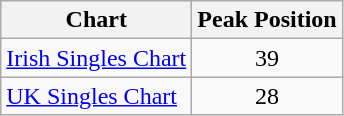<table class="wikitable sortable">
<tr>
<th align="left">Chart</th>
<th align="center">Peak Position</th>
</tr>
<tr>
<td align="left"><a href='#'>Irish Singles Chart</a></td>
<td align="center">39</td>
</tr>
<tr>
<td align="left"><a href='#'>UK Singles Chart</a></td>
<td align="center">28</td>
</tr>
</table>
